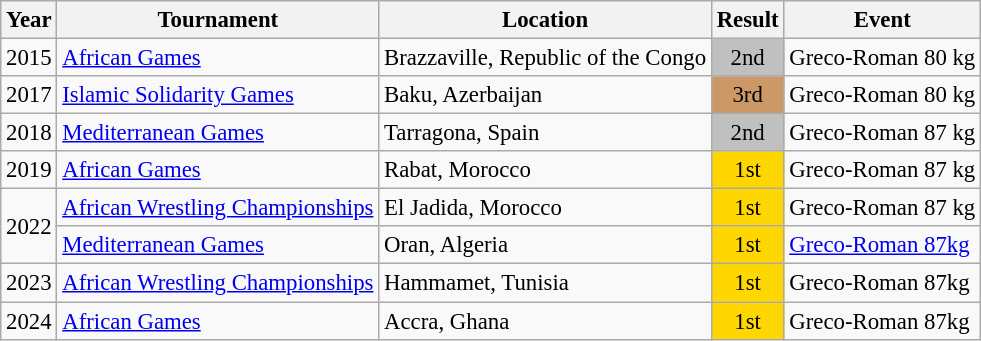<table class="wikitable" style="font-size:95%;">
<tr>
<th>Year</th>
<th>Tournament</th>
<th>Location</th>
<th>Result</th>
<th>Event</th>
</tr>
<tr>
<td>2015</td>
<td><a href='#'>African Games</a></td>
<td>Brazzaville, Republic of the Congo</td>
<td align="center" bgcolor="silver">2nd</td>
<td>Greco-Roman 80 kg</td>
</tr>
<tr>
<td>2017</td>
<td><a href='#'>Islamic Solidarity Games</a></td>
<td>Baku, Azerbaijan</td>
<td align="center" bgcolor="cc9966">3rd</td>
<td>Greco-Roman 80 kg</td>
</tr>
<tr>
<td>2018</td>
<td><a href='#'>Mediterranean Games</a></td>
<td>Tarragona, Spain</td>
<td align="center" bgcolor="silver">2nd</td>
<td>Greco-Roman 87 kg</td>
</tr>
<tr>
<td>2019</td>
<td><a href='#'>African Games</a></td>
<td>Rabat, Morocco</td>
<td align="center" bgcolor="gold">1st</td>
<td>Greco-Roman 87 kg</td>
</tr>
<tr>
<td rowspan=2>2022</td>
<td><a href='#'>African Wrestling Championships</a></td>
<td>El Jadida, Morocco</td>
<td align="center" bgcolor="gold">1st</td>
<td>Greco-Roman 87 kg</td>
</tr>
<tr>
<td><a href='#'>Mediterranean Games</a></td>
<td>Oran, Algeria</td>
<td align="center" bgcolor="gold">1st</td>
<td><a href='#'>Greco-Roman 87kg</a></td>
</tr>
<tr>
<td>2023</td>
<td><a href='#'>African Wrestling Championships</a></td>
<td>Hammamet, Tunisia</td>
<td align="center" bgcolor="gold">1st</td>
<td>Greco-Roman 87kg</td>
</tr>
<tr>
<td>2024</td>
<td><a href='#'>African Games</a></td>
<td>Accra, Ghana</td>
<td align="center" bgcolor="gold">1st</td>
<td>Greco-Roman 87kg</td>
</tr>
</table>
